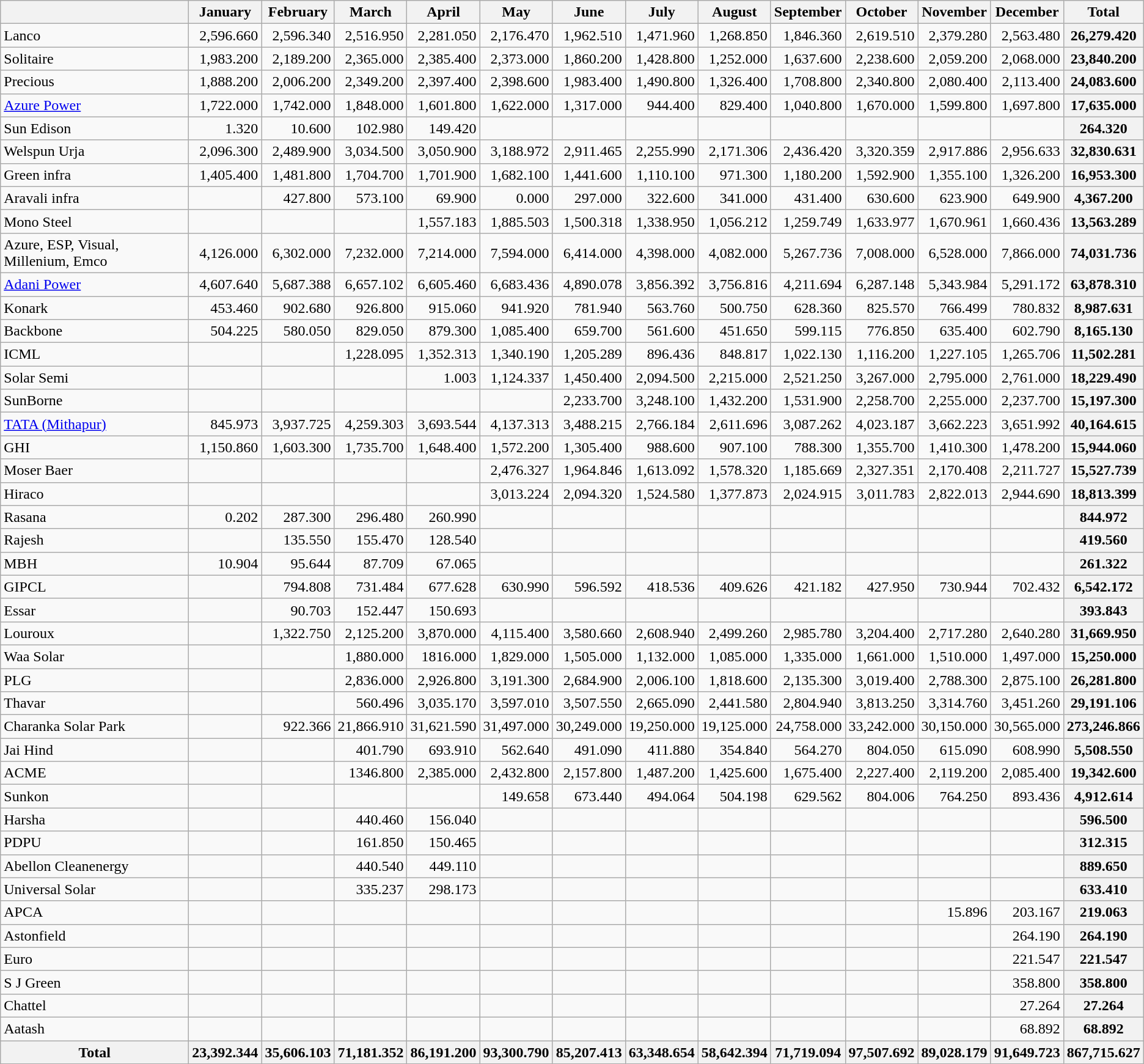<table class="wikitable collapsible collapsed" style="text-align:right">
<tr>
<th></th>
<th>January</th>
<th>February</th>
<th>March</th>
<th>April</th>
<th>May</th>
<th>June</th>
<th>July</th>
<th>August</th>
<th>September</th>
<th>October</th>
<th>November</th>
<th>December</th>
<th>Total</th>
</tr>
<tr>
<td align=left>Lanco</td>
<td>2,596.660</td>
<td>2,596.340</td>
<td>2,516.950</td>
<td>2,281.050</td>
<td>2,176.470</td>
<td>1,962.510</td>
<td>1,471.960</td>
<td>1,268.850</td>
<td>1,846.360</td>
<td>2,619.510</td>
<td>2,379.280</td>
<td>2,563.480</td>
<th>26,279.420</th>
</tr>
<tr>
<td align=left>Solitaire</td>
<td>1,983.200</td>
<td>2,189.200</td>
<td>2,365.000</td>
<td>2,385.400</td>
<td>2,373.000</td>
<td>1,860.200</td>
<td>1,428.800</td>
<td>1,252.000</td>
<td>1,637.600</td>
<td>2,238.600</td>
<td>2,059.200</td>
<td>2,068.000</td>
<th>23,840.200</th>
</tr>
<tr>
<td align=left>Precious</td>
<td>1,888.200</td>
<td>2,006.200</td>
<td>2,349.200</td>
<td>2,397.400</td>
<td>2,398.600</td>
<td>1,983.400</td>
<td>1,490.800</td>
<td>1,326.400</td>
<td>1,708.800</td>
<td>2,340.800</td>
<td>2,080.400</td>
<td>2,113.400</td>
<th>24,083.600</th>
</tr>
<tr>
<td align=left><a href='#'>Azure Power</a></td>
<td>1,722.000</td>
<td>1,742.000</td>
<td>1,848.000</td>
<td>1,601.800</td>
<td>1,622.000</td>
<td>1,317.000</td>
<td>944.400</td>
<td>829.400</td>
<td>1,040.800</td>
<td>1,670.000</td>
<td>1,599.800</td>
<td>1,697.800</td>
<th>17,635.000</th>
</tr>
<tr>
<td align=left>Sun Edison</td>
<td>1.320</td>
<td>10.600</td>
<td>102.980</td>
<td>149.420</td>
<td></td>
<td></td>
<td></td>
<td></td>
<td></td>
<td></td>
<td></td>
<td></td>
<th>264.320</th>
</tr>
<tr>
<td align=left>Welspun Urja</td>
<td>2,096.300</td>
<td>2,489.900</td>
<td>3,034.500</td>
<td>3,050.900</td>
<td>3,188.972</td>
<td>2,911.465</td>
<td>2,255.990</td>
<td>2,171.306</td>
<td>2,436.420</td>
<td>3,320.359</td>
<td>2,917.886</td>
<td>2,956.633</td>
<th>32,830.631</th>
</tr>
<tr>
<td align=left>Green infra</td>
<td>1,405.400</td>
<td>1,481.800</td>
<td>1,704.700</td>
<td>1,701.900</td>
<td>1,682.100</td>
<td>1,441.600</td>
<td>1,110.100</td>
<td>971.300</td>
<td>1,180.200</td>
<td>1,592.900</td>
<td>1,355.100</td>
<td>1,326.200</td>
<th>16,953.300</th>
</tr>
<tr>
<td align=left>Aravali infra</td>
<td></td>
<td>427.800</td>
<td>573.100</td>
<td>69.900</td>
<td>0.000</td>
<td>297.000</td>
<td>322.600</td>
<td>341.000</td>
<td>431.400</td>
<td>630.600</td>
<td>623.900</td>
<td>649.900</td>
<th>4,367.200</th>
</tr>
<tr>
<td align=left>Mono Steel</td>
<td></td>
<td></td>
<td></td>
<td>1,557.183</td>
<td>1,885.503</td>
<td>1,500.318</td>
<td>1,338.950</td>
<td>1,056.212</td>
<td>1,259.749</td>
<td>1,633.977</td>
<td>1,670.961</td>
<td>1,660.436</td>
<th>13,563.289</th>
</tr>
<tr>
<td align=left>Azure, ESP, Visual, Millenium, Emco</td>
<td>4,126.000</td>
<td>6,302.000</td>
<td>7,232.000</td>
<td>7,214.000</td>
<td>7,594.000</td>
<td>6,414.000</td>
<td>4,398.000</td>
<td>4,082.000</td>
<td>5,267.736</td>
<td>7,008.000</td>
<td>6,528.000</td>
<td>7,866.000</td>
<th>74,031.736</th>
</tr>
<tr>
<td align=left><a href='#'>Adani Power</a></td>
<td>4,607.640</td>
<td>5,687.388</td>
<td>6,657.102</td>
<td>6,605.460</td>
<td>6,683.436</td>
<td>4,890.078</td>
<td>3,856.392</td>
<td>3,756.816</td>
<td>4,211.694</td>
<td>6,287.148</td>
<td>5,343.984</td>
<td>5,291.172</td>
<th>63,878.310</th>
</tr>
<tr>
<td align=left>Konark</td>
<td>453.460</td>
<td>902.680</td>
<td>926.800</td>
<td>915.060</td>
<td>941.920</td>
<td>781.940</td>
<td>563.760</td>
<td>500.750</td>
<td>628.360</td>
<td>825.570</td>
<td>766.499</td>
<td>780.832</td>
<th>8,987.631</th>
</tr>
<tr>
<td align=left>Backbone</td>
<td>504.225</td>
<td>580.050</td>
<td>829.050</td>
<td>879.300</td>
<td>1,085.400</td>
<td>659.700</td>
<td>561.600</td>
<td>451.650</td>
<td>599.115</td>
<td>776.850</td>
<td>635.400</td>
<td>602.790</td>
<th>8,165.130</th>
</tr>
<tr>
<td align=left>ICML</td>
<td></td>
<td></td>
<td>1,228.095</td>
<td>1,352.313</td>
<td>1,340.190</td>
<td>1,205.289</td>
<td>896.436</td>
<td>848.817</td>
<td>1,022.130</td>
<td>1,116.200</td>
<td>1,227.105</td>
<td>1,265.706</td>
<th>11,502.281</th>
</tr>
<tr>
<td align=left>Solar Semi</td>
<td></td>
<td></td>
<td></td>
<td>1.003</td>
<td>1,124.337</td>
<td>1,450.400</td>
<td>2,094.500</td>
<td>2,215.000</td>
<td>2,521.250</td>
<td>3,267.000</td>
<td>2,795.000</td>
<td>2,761.000</td>
<th>18,229.490</th>
</tr>
<tr>
<td align=left>SunBorne</td>
<td></td>
<td></td>
<td></td>
<td></td>
<td></td>
<td>2,233.700</td>
<td>3,248.100</td>
<td>1,432.200</td>
<td>1,531.900</td>
<td>2,258.700</td>
<td>2,255.000</td>
<td>2,237.700</td>
<th>15,197.300</th>
</tr>
<tr>
<td align=left><a href='#'>TATA (Mithapur)</a></td>
<td>845.973</td>
<td>3,937.725</td>
<td>4,259.303</td>
<td>3,693.544</td>
<td>4,137.313</td>
<td>3,488.215</td>
<td>2,766.184</td>
<td>2,611.696</td>
<td>3,087.262</td>
<td>4,023.187</td>
<td>3,662.223</td>
<td>3,651.992</td>
<th>40,164.615</th>
</tr>
<tr>
<td align=left>GHI</td>
<td>1,150.860</td>
<td>1,603.300</td>
<td>1,735.700</td>
<td>1,648.400</td>
<td>1,572.200</td>
<td>1,305.400</td>
<td>988.600</td>
<td>907.100</td>
<td>788.300</td>
<td>1,355.700</td>
<td>1,410.300</td>
<td>1,478.200</td>
<th>15,944.060</th>
</tr>
<tr>
<td align=left>Moser Baer</td>
<td></td>
<td></td>
<td></td>
<td></td>
<td>2,476.327</td>
<td>1,964.846</td>
<td>1,613.092</td>
<td>1,578.320</td>
<td>1,185.669</td>
<td>2,327.351</td>
<td>2,170.408</td>
<td>2,211.727</td>
<th>15,527.739</th>
</tr>
<tr>
<td align=left>Hiraco</td>
<td></td>
<td></td>
<td></td>
<td></td>
<td>3,013.224</td>
<td>2,094.320</td>
<td>1,524.580</td>
<td>1,377.873</td>
<td>2,024.915</td>
<td>3,011.783</td>
<td>2,822.013</td>
<td>2,944.690</td>
<th>18,813.399</th>
</tr>
<tr>
<td align=left>Rasana</td>
<td>0.202</td>
<td>287.300</td>
<td>296.480</td>
<td>260.990</td>
<td></td>
<td></td>
<td></td>
<td></td>
<td></td>
<td></td>
<td></td>
<td></td>
<th>844.972</th>
</tr>
<tr>
<td align=left>Rajesh</td>
<td></td>
<td>135.550</td>
<td>155.470</td>
<td>128.540</td>
<td></td>
<td></td>
<td></td>
<td></td>
<td></td>
<td></td>
<td></td>
<td></td>
<th>419.560</th>
</tr>
<tr>
<td align=left>MBH</td>
<td>10.904</td>
<td>95.644</td>
<td>87.709</td>
<td>67.065</td>
<td></td>
<td></td>
<td></td>
<td></td>
<td></td>
<td></td>
<td></td>
<td></td>
<th>261.322</th>
</tr>
<tr>
<td align=left>GIPCL</td>
<td></td>
<td>794.808</td>
<td>731.484</td>
<td>677.628</td>
<td>630.990</td>
<td>596.592</td>
<td>418.536</td>
<td>409.626</td>
<td>421.182</td>
<td>427.950</td>
<td>730.944</td>
<td>702.432</td>
<th>6,542.172</th>
</tr>
<tr>
<td align=left>Essar</td>
<td></td>
<td>90.703</td>
<td>152.447</td>
<td>150.693</td>
<td></td>
<td></td>
<td></td>
<td></td>
<td></td>
<td></td>
<td></td>
<td></td>
<th>393.843</th>
</tr>
<tr>
<td align=left>Louroux</td>
<td></td>
<td>1,322.750</td>
<td>2,125.200</td>
<td>3,870.000</td>
<td>4,115.400</td>
<td>3,580.660</td>
<td>2,608.940</td>
<td>2,499.260</td>
<td>2,985.780</td>
<td>3,204.400</td>
<td>2,717.280</td>
<td>2,640.280</td>
<th>31,669.950</th>
</tr>
<tr>
<td align=left>Waa Solar</td>
<td></td>
<td></td>
<td>1,880.000</td>
<td>1816.000</td>
<td>1,829.000</td>
<td>1,505.000</td>
<td>1,132.000</td>
<td>1,085.000</td>
<td>1,335.000</td>
<td>1,661.000</td>
<td>1,510.000</td>
<td>1,497.000</td>
<th>15,250.000</th>
</tr>
<tr>
<td align=left>PLG</td>
<td></td>
<td></td>
<td>2,836.000</td>
<td>2,926.800</td>
<td>3,191.300</td>
<td>2,684.900</td>
<td>2,006.100</td>
<td>1,818.600</td>
<td>2,135.300</td>
<td>3,019.400</td>
<td>2,788.300</td>
<td>2,875.100</td>
<th>26,281.800</th>
</tr>
<tr>
<td align=left>Thavar</td>
<td></td>
<td></td>
<td>560.496</td>
<td>3,035.170</td>
<td>3,597.010</td>
<td>3,507.550</td>
<td>2,665.090</td>
<td>2,441.580</td>
<td>2,804.940</td>
<td>3,813.250</td>
<td>3,314.760</td>
<td>3,451.260</td>
<th>29,191.106</th>
</tr>
<tr>
<td align=left>Charanka Solar Park</td>
<td></td>
<td>922.366</td>
<td>21,866.910</td>
<td>31,621.590</td>
<td>31,497.000</td>
<td>30,249.000</td>
<td>19,250.000</td>
<td>19,125.000</td>
<td>24,758.000</td>
<td>33,242.000</td>
<td>30,150.000</td>
<td>30,565.000</td>
<th>273,246.866</th>
</tr>
<tr>
<td align=left>Jai Hind</td>
<td></td>
<td></td>
<td>401.790</td>
<td>693.910</td>
<td>562.640</td>
<td>491.090</td>
<td>411.880</td>
<td>354.840</td>
<td>564.270</td>
<td>804.050</td>
<td>615.090</td>
<td>608.990</td>
<th>5,508.550</th>
</tr>
<tr>
<td align=left>ACME</td>
<td></td>
<td></td>
<td>1346.800</td>
<td>2,385.000</td>
<td>2,432.800</td>
<td>2,157.800</td>
<td>1,487.200</td>
<td>1,425.600</td>
<td>1,675.400</td>
<td>2,227.400</td>
<td>2,119.200</td>
<td>2,085.400</td>
<th>19,342.600</th>
</tr>
<tr>
<td align=left>Sunkon</td>
<td></td>
<td></td>
<td></td>
<td></td>
<td>149.658</td>
<td>673.440</td>
<td>494.064</td>
<td>504.198</td>
<td>629.562</td>
<td>804.006</td>
<td>764.250</td>
<td>893.436</td>
<th>4,912.614</th>
</tr>
<tr>
<td align=left>Harsha</td>
<td></td>
<td></td>
<td>440.460</td>
<td>156.040</td>
<td></td>
<td></td>
<td></td>
<td></td>
<td></td>
<td></td>
<td></td>
<td></td>
<th>596.500</th>
</tr>
<tr>
<td align=left>PDPU</td>
<td></td>
<td></td>
<td>161.850</td>
<td>150.465</td>
<td></td>
<td></td>
<td></td>
<td></td>
<td></td>
<td></td>
<td></td>
<td></td>
<th>312.315</th>
</tr>
<tr>
<td align=left>Abellon Cleanenergy</td>
<td></td>
<td></td>
<td>440.540</td>
<td>449.110</td>
<td></td>
<td></td>
<td></td>
<td></td>
<td></td>
<td></td>
<td></td>
<td></td>
<th>889.650</th>
</tr>
<tr>
<td align=left>Universal Solar</td>
<td></td>
<td></td>
<td>335.237</td>
<td>298.173</td>
<td></td>
<td></td>
<td></td>
<td></td>
<td></td>
<td></td>
<td></td>
<td></td>
<th>633.410</th>
</tr>
<tr>
<td align=left>APCA</td>
<td></td>
<td></td>
<td></td>
<td></td>
<td></td>
<td></td>
<td></td>
<td></td>
<td></td>
<td></td>
<td>15.896</td>
<td>203.167</td>
<th>219.063</th>
</tr>
<tr>
<td align=left>Astonfield</td>
<td></td>
<td></td>
<td></td>
<td></td>
<td></td>
<td></td>
<td></td>
<td></td>
<td></td>
<td></td>
<td></td>
<td>264.190</td>
<th>264.190</th>
</tr>
<tr>
<td align=left>Euro</td>
<td></td>
<td></td>
<td></td>
<td></td>
<td></td>
<td></td>
<td></td>
<td></td>
<td></td>
<td></td>
<td></td>
<td>221.547</td>
<th>221.547</th>
</tr>
<tr>
<td align=left>S J Green</td>
<td></td>
<td></td>
<td></td>
<td></td>
<td></td>
<td></td>
<td></td>
<td></td>
<td></td>
<td></td>
<td></td>
<td>358.800</td>
<th>358.800</th>
</tr>
<tr>
<td align=left>Chattel</td>
<td></td>
<td></td>
<td></td>
<td></td>
<td></td>
<td></td>
<td></td>
<td></td>
<td></td>
<td></td>
<td></td>
<td>27.264</td>
<th>27.264</th>
</tr>
<tr>
<td align=left>Aatash</td>
<td></td>
<td></td>
<td></td>
<td></td>
<td></td>
<td></td>
<td></td>
<td></td>
<td></td>
<td></td>
<td></td>
<td>68.892</td>
<th>68.892</th>
</tr>
<tr>
<th>Total</th>
<th>23,392.344</th>
<th>35,606.103</th>
<th>71,181.352</th>
<th>86,191.200</th>
<th>93,300.790</th>
<th>85,207.413</th>
<th>63,348.654</th>
<th>58,642.394</th>
<th>71,719.094</th>
<th>97,507.692</th>
<th>89,028.179</th>
<th>91,649.723</th>
<th>867,715.627</th>
</tr>
</table>
